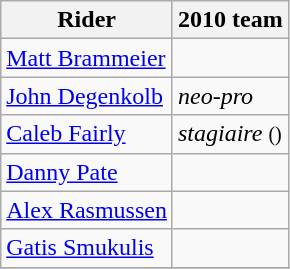<table class="wikitable">
<tr>
<th>Rider</th>
<th>2010 team</th>
</tr>
<tr>
<td><a href='#'>Matt Brammeier</a></td>
<td></td>
</tr>
<tr>
<td><a href='#'>John Degenkolb</a></td>
<td><em>neo-pro</em></td>
</tr>
<tr>
<td><a href='#'>Caleb Fairly</a></td>
<td><em>stagiaire</em> <small>()</small></td>
</tr>
<tr>
<td><a href='#'>Danny Pate</a></td>
<td></td>
</tr>
<tr>
<td><a href='#'>Alex Rasmussen</a></td>
<td></td>
</tr>
<tr>
<td><a href='#'>Gatis Smukulis</a></td>
<td></td>
</tr>
<tr>
</tr>
</table>
